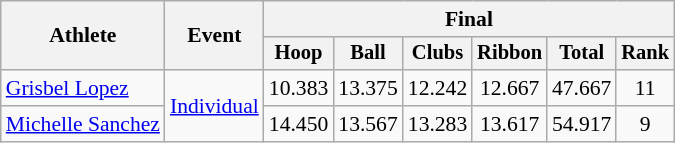<table class="wikitable" style="font-size:90%">
<tr>
<th rowspan="2">Athlete</th>
<th rowspan="2">Event</th>
<th colspan="6">Final</th>
</tr>
<tr style="font-size:95%">
<th>Hoop</th>
<th>Ball</th>
<th>Clubs</th>
<th>Ribbon</th>
<th>Total</th>
<th>Rank</th>
</tr>
<tr align=center>
<td align=left><a href='#'>Grisbel Lopez</a></td>
<td align=left rowspan=2><a href='#'>Individual</a></td>
<td>10.383</td>
<td>13.375</td>
<td>12.242</td>
<td>12.667</td>
<td>47.667</td>
<td>11</td>
</tr>
<tr align=center>
<td align=left><a href='#'>Michelle Sanchez</a></td>
<td>14.450</td>
<td>13.567</td>
<td>13.283</td>
<td>13.617</td>
<td>54.917</td>
<td>9</td>
</tr>
</table>
